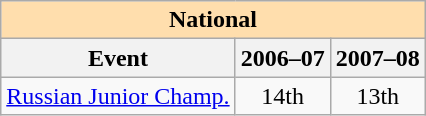<table class="wikitable" style="text-align:center">
<tr>
<th style="background-color: #ffdead; " colspan=3 align=center>National</th>
</tr>
<tr>
<th>Event</th>
<th>2006–07</th>
<th>2007–08</th>
</tr>
<tr>
<td align=left><a href='#'>Russian Junior Champ.</a></td>
<td>14th</td>
<td>13th</td>
</tr>
</table>
